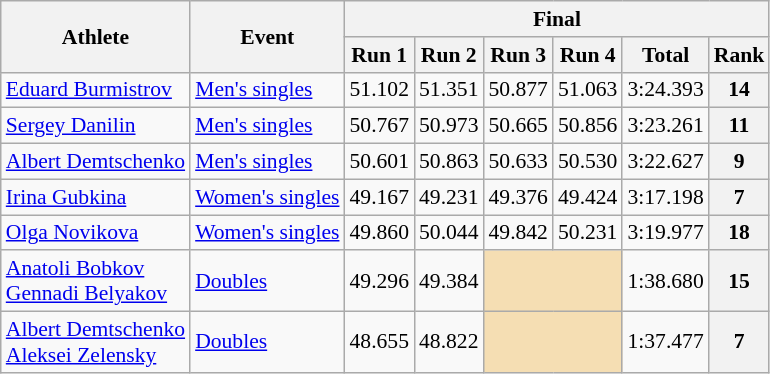<table class="wikitable" style="font-size:90%">
<tr>
<th rowspan="2">Athlete</th>
<th rowspan="2">Event</th>
<th colspan="6">Final</th>
</tr>
<tr>
<th>Run 1</th>
<th>Run 2</th>
<th>Run 3</th>
<th>Run 4</th>
<th>Total</th>
<th>Rank</th>
</tr>
<tr>
<td><a href='#'>Eduard Burmistrov</a></td>
<td><a href='#'>Men's singles</a></td>
<td align="center">51.102</td>
<td align="center">51.351</td>
<td align="center">50.877</td>
<td align="center">51.063</td>
<td align="center">3:24.393</td>
<th align="center">14</th>
</tr>
<tr>
<td><a href='#'>Sergey Danilin</a></td>
<td><a href='#'>Men's singles</a></td>
<td align="center">50.767</td>
<td align="center">50.973</td>
<td align="center">50.665</td>
<td align="center">50.856</td>
<td align="center">3:23.261</td>
<th align="center">11</th>
</tr>
<tr>
<td><a href='#'>Albert Demtschenko</a></td>
<td><a href='#'>Men's singles</a></td>
<td align="center">50.601</td>
<td align="center">50.863</td>
<td align="center">50.633</td>
<td align="center">50.530</td>
<td align="center">3:22.627</td>
<th align="center">9</th>
</tr>
<tr>
<td><a href='#'>Irina Gubkina</a></td>
<td><a href='#'>Women's singles</a></td>
<td align="center">49.167</td>
<td align="center">49.231</td>
<td align="center">49.376</td>
<td align="center">49.424</td>
<td align="center">3:17.198</td>
<th align="center">7</th>
</tr>
<tr>
<td><a href='#'>Olga Novikova</a></td>
<td><a href='#'>Women's singles</a></td>
<td align="center">49.860</td>
<td align="center">50.044</td>
<td align="center">49.842</td>
<td align="center">50.231</td>
<td align="center">3:19.977</td>
<th align="center">18</th>
</tr>
<tr>
<td><a href='#'>Anatoli Bobkov</a><br><a href='#'>Gennadi Belyakov</a></td>
<td><a href='#'>Doubles</a></td>
<td align="center">49.296</td>
<td align="center">49.384</td>
<td align="center" colspan=2 bgcolor="wheat"></td>
<td align="center">1:38.680</td>
<th align="center">15</th>
</tr>
<tr>
<td><a href='#'>Albert Demtschenko</a><br><a href='#'>Aleksei Zelensky</a></td>
<td><a href='#'>Doubles</a></td>
<td align="center">48.655</td>
<td align="center">48.822</td>
<td align="center" colspan=2 bgcolor="wheat"></td>
<td align="center">1:37.477</td>
<th align="center">7</th>
</tr>
</table>
